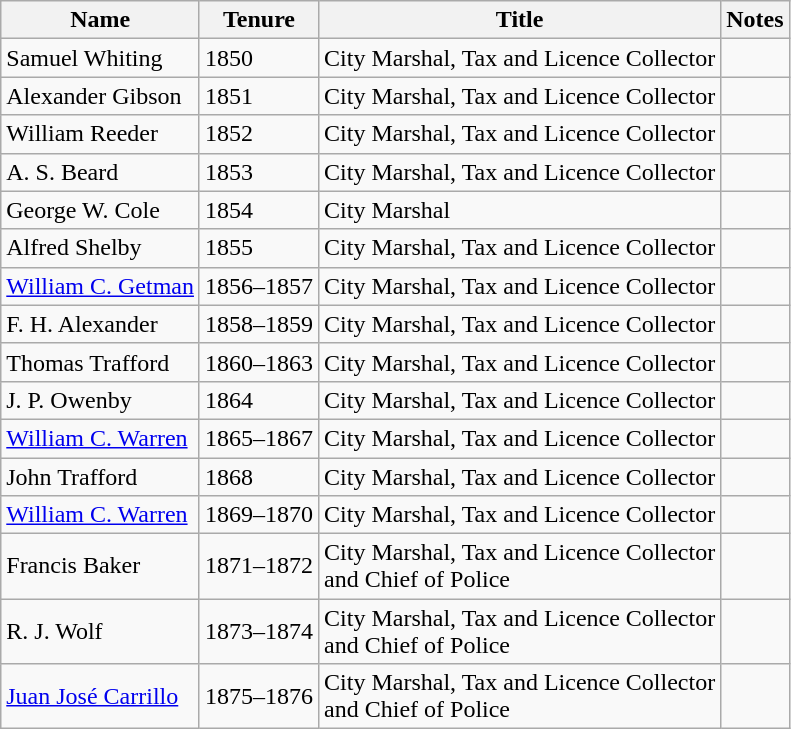<table class="wikitable">
<tr>
<th>Name</th>
<th>Tenure</th>
<th>Title</th>
<th>Notes</th>
</tr>
<tr>
<td>Samuel Whiting</td>
<td>1850</td>
<td>City Marshal, Tax and Licence Collector</td>
<td></td>
</tr>
<tr>
<td>Alexander Gibson</td>
<td>1851</td>
<td>City Marshal, Tax and Licence Collector</td>
<td></td>
</tr>
<tr>
<td>William Reeder</td>
<td>1852</td>
<td>City Marshal, Tax and Licence Collector</td>
<td></td>
</tr>
<tr>
<td>A. S. Beard</td>
<td>1853</td>
<td>City Marshal, Tax and Licence Collector</td>
<td></td>
</tr>
<tr>
<td>George W. Cole</td>
<td>1854</td>
<td>City Marshal</td>
<td></td>
</tr>
<tr>
<td>Alfred Shelby</td>
<td>1855</td>
<td>City Marshal, Tax and Licence Collector</td>
<td></td>
</tr>
<tr>
<td><a href='#'>William C. Getman</a></td>
<td>1856–1857</td>
<td>City Marshal, Tax and Licence Collector</td>
<td></td>
</tr>
<tr>
<td>F. H. Alexander</td>
<td>1858–1859</td>
<td>City Marshal, Tax and Licence Collector</td>
<td></td>
</tr>
<tr>
<td>Thomas Trafford</td>
<td>1860–1863</td>
<td>City Marshal, Tax and Licence Collector</td>
<td></td>
</tr>
<tr>
<td>J. P. Owenby</td>
<td>1864</td>
<td>City Marshal, Tax and Licence Collector</td>
<td></td>
</tr>
<tr>
<td><a href='#'>William C. Warren</a></td>
<td>1865–1867</td>
<td>City Marshal, Tax and Licence Collector</td>
<td></td>
</tr>
<tr>
<td>John Trafford</td>
<td>1868</td>
<td>City Marshal, Tax and Licence Collector</td>
<td></td>
</tr>
<tr>
<td><a href='#'>William C. Warren</a></td>
<td>1869–1870</td>
<td>City Marshal, Tax and Licence Collector</td>
<td></td>
</tr>
<tr>
<td>Francis Baker</td>
<td>1871–1872</td>
<td>City Marshal, Tax and Licence Collector<br>and Chief of Police</td>
<td></td>
</tr>
<tr>
<td>R. J. Wolf</td>
<td>1873–1874</td>
<td>City Marshal, Tax and Licence Collector<br>and Chief of Police</td>
<td></td>
</tr>
<tr>
<td><a href='#'>Juan José Carrillo</a></td>
<td>1875–1876</td>
<td>City Marshal, Tax and Licence Collector<br>and Chief of Police</td>
<td></td>
</tr>
</table>
